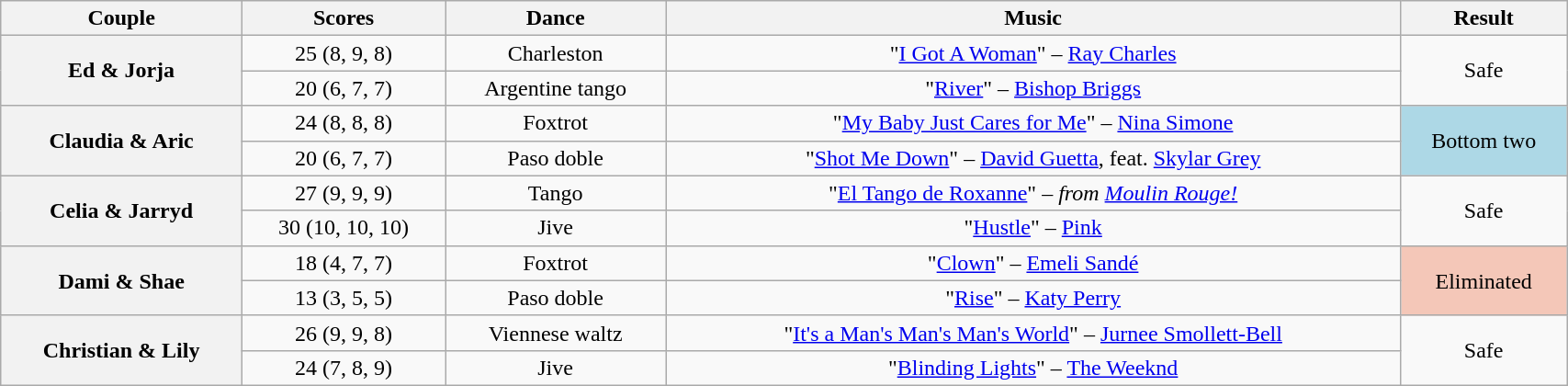<table class="wikitable sortable" style="text-align:center; width: 90%">
<tr>
<th scope="col">Couple</th>
<th scope="col">Scores</th>
<th scope="col" class="unsortable">Dance</th>
<th scope="col" class="unsortable">Music</th>
<th scope="col" class="unsortable">Result</th>
</tr>
<tr>
<th scope="row" rowspan="2">Ed & Jorja</th>
<td>25 (8, 9, 8)</td>
<td>Charleston</td>
<td>"<a href='#'>I Got A Woman</a>" – <a href='#'>Ray Charles</a></td>
<td rowspan="2">Safe</td>
</tr>
<tr>
<td>20 (6, 7, 7)</td>
<td>Argentine tango</td>
<td>"<a href='#'>River</a>" – <a href='#'>Bishop Briggs</a></td>
</tr>
<tr>
<th scope="row" rowspan="2">Claudia & Aric</th>
<td>24 (8, 8, 8)</td>
<td>Foxtrot</td>
<td>"<a href='#'>My Baby Just Cares for Me</a>" – <a href='#'>Nina Simone</a></td>
<td rowspan="2" bgcolor="lightblue">Bottom two</td>
</tr>
<tr>
<td>20 (6, 7, 7)</td>
<td>Paso doble</td>
<td>"<a href='#'>Shot Me Down</a>" – <a href='#'>David Guetta</a>, feat. <a href='#'>Skylar Grey</a></td>
</tr>
<tr>
<th scope="row" rowspan="2">Celia & Jarryd</th>
<td>27 (9, 9, 9)</td>
<td>Tango</td>
<td>"<a href='#'>El Tango de Roxanne</a>" – <em>from <a href='#'>Moulin Rouge!</a></em></td>
<td rowspan="2">Safe</td>
</tr>
<tr>
<td>30 (10, 10, 10)</td>
<td>Jive</td>
<td>"<a href='#'>Hustle</a>" – <a href='#'>Pink</a></td>
</tr>
<tr>
<th scope="row" rowspan="2">Dami & Shae</th>
<td>18 (4, 7, 7)</td>
<td>Foxtrot</td>
<td>"<a href='#'>Clown</a>" – <a href='#'>Emeli Sandé</a></td>
<td rowspan="2" bgcolor="f4c7b8">Eliminated</td>
</tr>
<tr>
<td>13 (3, 5, 5)</td>
<td>Paso doble</td>
<td>"<a href='#'>Rise</a>" – <a href='#'>Katy Perry</a></td>
</tr>
<tr>
<th scope="row" rowspan="2">Christian & Lily</th>
<td>26 (9, 9, 8)</td>
<td>Viennese waltz</td>
<td>"<a href='#'>It's a Man's Man's Man's World</a>" – <a href='#'>Jurnee Smollett-Bell</a></td>
<td rowspan="2">Safe</td>
</tr>
<tr>
<td>24 (7, 8, 9)</td>
<td>Jive</td>
<td>"<a href='#'>Blinding Lights</a>" – <a href='#'>The Weeknd</a></td>
</tr>
</table>
